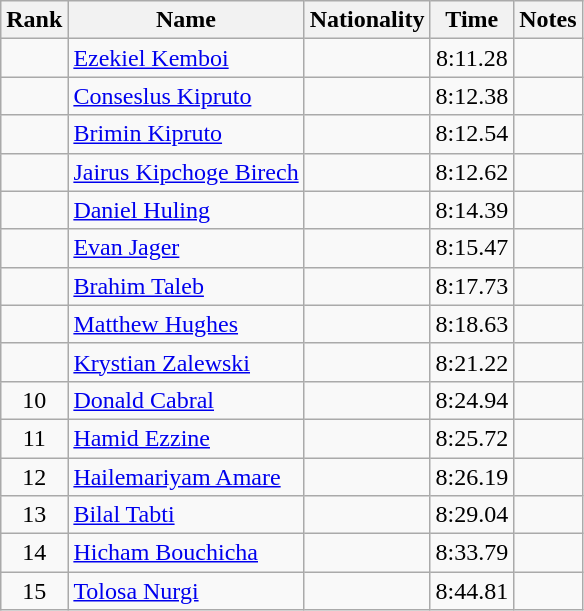<table class="wikitable sortable" style="text-align:center">
<tr>
<th>Rank</th>
<th>Name</th>
<th>Nationality</th>
<th>Time</th>
<th>Notes</th>
</tr>
<tr>
<td></td>
<td align=left><a href='#'>Ezekiel Kemboi</a></td>
<td align=left></td>
<td>8:11.28</td>
<td></td>
</tr>
<tr>
<td></td>
<td align=left><a href='#'>Conseslus Kipruto</a></td>
<td align=left></td>
<td>8:12.38</td>
<td></td>
</tr>
<tr>
<td></td>
<td align=left><a href='#'>Brimin Kipruto</a></td>
<td align=left></td>
<td>8:12.54</td>
<td></td>
</tr>
<tr>
<td></td>
<td align=left><a href='#'>Jairus Kipchoge Birech</a></td>
<td align=left></td>
<td>8:12.62</td>
<td></td>
</tr>
<tr>
<td></td>
<td align=left><a href='#'>Daniel Huling</a></td>
<td align=left></td>
<td>8:14.39</td>
<td></td>
</tr>
<tr>
<td></td>
<td align=left><a href='#'>Evan Jager</a></td>
<td align=left></td>
<td>8:15.47</td>
<td></td>
</tr>
<tr>
<td></td>
<td align=left><a href='#'>Brahim Taleb</a></td>
<td align=left></td>
<td>8:17.73</td>
<td></td>
</tr>
<tr>
<td></td>
<td align=left><a href='#'>Matthew Hughes</a></td>
<td align=left></td>
<td>8:18.63</td>
<td></td>
</tr>
<tr>
<td></td>
<td align=left><a href='#'>Krystian Zalewski</a></td>
<td align=left></td>
<td>8:21.22</td>
<td></td>
</tr>
<tr>
<td>10</td>
<td align=left><a href='#'>Donald Cabral</a></td>
<td align=left></td>
<td>8:24.94</td>
<td></td>
</tr>
<tr>
<td>11</td>
<td align=left><a href='#'>Hamid Ezzine</a></td>
<td align=left></td>
<td>8:25.72</td>
<td></td>
</tr>
<tr>
<td>12</td>
<td align=left><a href='#'>Hailemariyam Amare</a></td>
<td align=left></td>
<td>8:26.19</td>
<td></td>
</tr>
<tr>
<td>13</td>
<td align=left><a href='#'>Bilal Tabti</a></td>
<td align=left></td>
<td>8:29.04</td>
<td></td>
</tr>
<tr>
<td>14</td>
<td align=left><a href='#'>Hicham Bouchicha</a></td>
<td align=left></td>
<td>8:33.79</td>
<td></td>
</tr>
<tr>
<td>15</td>
<td align=left><a href='#'>Tolosa Nurgi</a></td>
<td align=left></td>
<td>8:44.81</td>
<td></td>
</tr>
</table>
